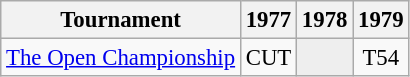<table class="wikitable" style="font-size:95%;text-align:center;">
<tr>
<th>Tournament</th>
<th>1977</th>
<th>1978</th>
<th>1979</th>
</tr>
<tr>
<td align=left><a href='#'>The Open Championship</a></td>
<td>CUT</td>
<td style="background:#eeeeee;"></td>
<td>T54</td>
</tr>
</table>
